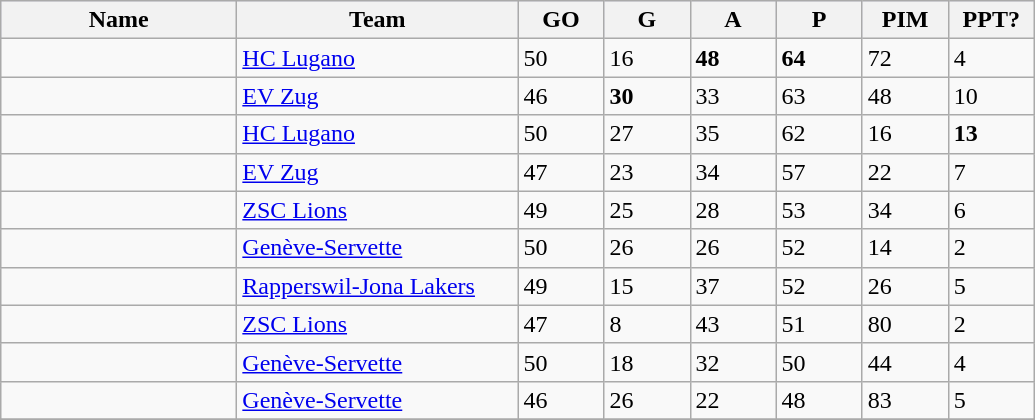<table class="wikitable sortable">
<tr bgcolor="#DDDDFF">
<th width=150px>Name</th>
<th width=180px>Team</th>
<th width=50px>GO</th>
<th width=50px>G</th>
<th width=50px>A</th>
<th width=50px>P</th>
<th width=50px>PIM</th>
<th width=50px>PPT?</th>
</tr>
<tr>
<td> </td>
<td><a href='#'>HC Lugano</a></td>
<td>50</td>
<td>16</td>
<td><strong>48</strong></td>
<td><strong>64</strong></td>
<td>72</td>
<td>4</td>
</tr>
<tr>
<td> </td>
<td><a href='#'>EV Zug</a></td>
<td>46</td>
<td><strong>30</strong></td>
<td>33</td>
<td>63</td>
<td>48</td>
<td>10</td>
</tr>
<tr>
<td> </td>
<td><a href='#'>HC Lugano</a></td>
<td>50</td>
<td>27</td>
<td>35</td>
<td>62</td>
<td>16</td>
<td><strong>13</strong></td>
</tr>
<tr>
<td> </td>
<td><a href='#'>EV Zug</a></td>
<td>47</td>
<td>23</td>
<td>34</td>
<td>57</td>
<td>22</td>
<td>7</td>
</tr>
<tr>
<td> </td>
<td><a href='#'>ZSC Lions</a></td>
<td>49</td>
<td>25</td>
<td>28</td>
<td>53</td>
<td>34</td>
<td>6</td>
</tr>
<tr>
<td> </td>
<td><a href='#'>Genève-Servette</a></td>
<td>50</td>
<td>26</td>
<td>26</td>
<td>52</td>
<td>14</td>
<td>2</td>
</tr>
<tr>
<td> </td>
<td><a href='#'>Rapperswil-Jona Lakers</a></td>
<td>49</td>
<td>15</td>
<td>37</td>
<td>52</td>
<td>26</td>
<td>5</td>
</tr>
<tr>
<td> </td>
<td><a href='#'>ZSC Lions</a></td>
<td>47</td>
<td>8</td>
<td>43</td>
<td>51</td>
<td>80</td>
<td>2</td>
</tr>
<tr>
<td> </td>
<td><a href='#'>Genève-Servette</a></td>
<td>50</td>
<td>18</td>
<td>32</td>
<td>50</td>
<td>44</td>
<td>4</td>
</tr>
<tr>
<td> </td>
<td><a href='#'>Genève-Servette</a></td>
<td>46</td>
<td>26</td>
<td>22</td>
<td>48</td>
<td>83</td>
<td>5</td>
</tr>
<tr>
</tr>
</table>
